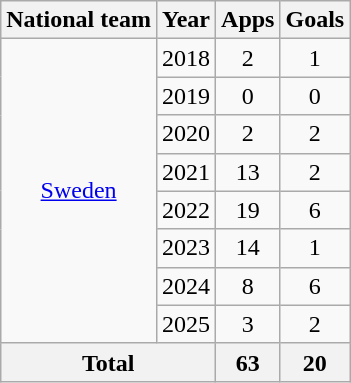<table class="wikitable" style="text-align:center">
<tr>
<th>National team</th>
<th>Year</th>
<th>Apps</th>
<th>Goals</th>
</tr>
<tr>
<td rowspan="8"><a href='#'>Sweden</a></td>
<td>2018</td>
<td>2</td>
<td>1</td>
</tr>
<tr>
<td>2019</td>
<td>0</td>
<td>0</td>
</tr>
<tr>
<td>2020</td>
<td>2</td>
<td>2</td>
</tr>
<tr>
<td>2021</td>
<td>13</td>
<td>2</td>
</tr>
<tr>
<td>2022</td>
<td>19</td>
<td>6</td>
</tr>
<tr>
<td>2023</td>
<td>14</td>
<td>1</td>
</tr>
<tr>
<td>2024</td>
<td>8</td>
<td>6</td>
</tr>
<tr>
<td>2025</td>
<td>3</td>
<td>2</td>
</tr>
<tr>
<th colspan="2">Total</th>
<th>63</th>
<th>20</th>
</tr>
</table>
